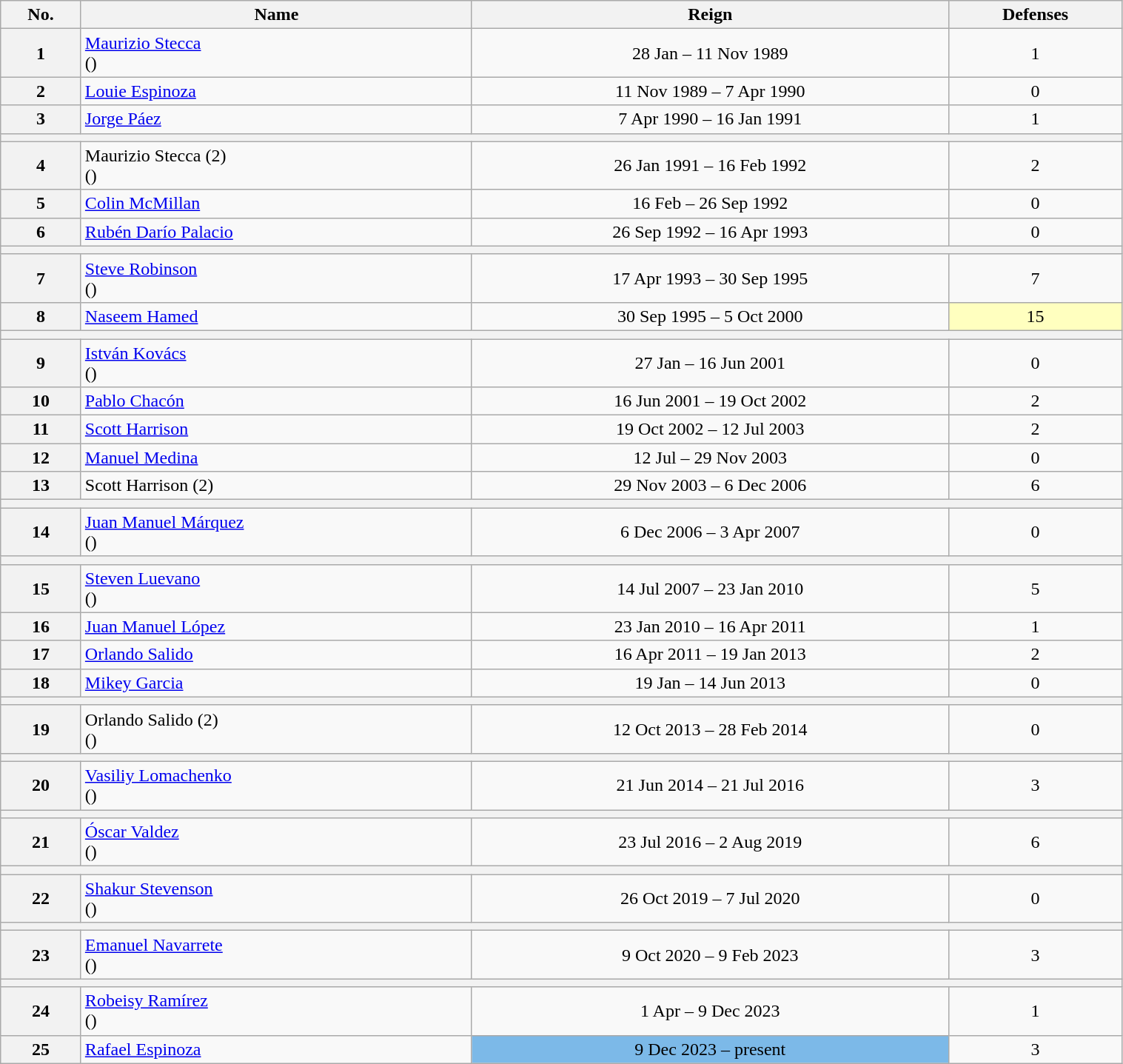<table class="wikitable sortable" style="width:80%;">
<tr>
<th>No.</th>
<th>Name</th>
<th>Reign</th>
<th>Defenses</th>
</tr>
<tr align=center>
<th>1</th>
<td align=left><a href='#'>Maurizio Stecca</a><br>()</td>
<td>28 Jan – 11 Nov 1989</td>
<td>1</td>
</tr>
<tr align=center>
<th>2</th>
<td align=left><a href='#'>Louie Espinoza</a></td>
<td>11 Nov 1989 – 7 Apr 1990</td>
<td>0</td>
</tr>
<tr align=center>
<th>3</th>
<td align=left><a href='#'>Jorge Páez</a></td>
<td>7 Apr 1990 – 16 Jan 1991</td>
<td>1</td>
</tr>
<tr align=center>
<th colspan="4"></th>
</tr>
<tr align=center>
<th>4</th>
<td align=left>Maurizio Stecca (2)<br>()</td>
<td>26 Jan 1991 – 16 Feb 1992</td>
<td>2</td>
</tr>
<tr align=center>
<th>5</th>
<td align=left><a href='#'>Colin McMillan</a></td>
<td>16 Feb – 26 Sep 1992</td>
<td>0</td>
</tr>
<tr align=center>
<th>6</th>
<td align=left><a href='#'>Rubén Darío Palacio</a></td>
<td>26 Sep 1992 – 16 Apr 1993</td>
<td>0</td>
</tr>
<tr align=center>
<th colspan="4"></th>
</tr>
<tr align=center>
<th>7</th>
<td align=left><a href='#'>Steve Robinson</a><br>()</td>
<td>17 Apr 1993 – 30 Sep 1995</td>
<td>7</td>
</tr>
<tr align=center>
<th>8</th>
<td align=left><a href='#'>Naseem Hamed</a></td>
<td>30 Sep 1995 – 5 Oct 2000</td>
<td style="background:#ffffbf;">15</td>
</tr>
<tr align=center>
<th colspan="4"></th>
</tr>
<tr align=center>
<th>9</th>
<td align=left><a href='#'>István Kovács</a><br>()</td>
<td>27 Jan – 16 Jun 2001</td>
<td>0</td>
</tr>
<tr align=center>
<th>10</th>
<td align=left><a href='#'>Pablo Chacón</a></td>
<td>16 Jun 2001 – 19 Oct 2002</td>
<td>2</td>
</tr>
<tr align=center>
<th>11</th>
<td align=left><a href='#'>Scott Harrison</a></td>
<td>19 Oct 2002 – 12 Jul 2003</td>
<td>2</td>
</tr>
<tr align=center>
<th>12</th>
<td align=left><a href='#'>Manuel Medina</a></td>
<td>12 Jul – 29 Nov 2003</td>
<td>0</td>
</tr>
<tr align=center>
<th>13</th>
<td align=left>Scott Harrison (2)</td>
<td>29 Nov 2003 – 6 Dec 2006</td>
<td>6</td>
</tr>
<tr align=center>
<th colspan="4"></th>
</tr>
<tr align=center>
<th>14</th>
<td align=left><a href='#'>Juan Manuel Márquez</a><br>()</td>
<td>6 Dec 2006 – 3 Apr 2007</td>
<td>0</td>
</tr>
<tr align=center>
<th colspan="4"></th>
</tr>
<tr align=center>
<th>15</th>
<td align=left><a href='#'>Steven Luevano</a><br>()</td>
<td>14 Jul 2007 – 23 Jan 2010</td>
<td>5</td>
</tr>
<tr align=center>
<th>16</th>
<td align=left><a href='#'>Juan Manuel López</a></td>
<td>23 Jan 2010 – 16 Apr 2011</td>
<td>1</td>
</tr>
<tr align=center>
<th>17</th>
<td align=left><a href='#'>Orlando Salido</a></td>
<td>16 Apr 2011 – 19 Jan 2013</td>
<td>2</td>
</tr>
<tr align=center>
<th>18</th>
<td align=left><a href='#'>Mikey Garcia</a></td>
<td>19 Jan – 14 Jun 2013</td>
<td>0</td>
</tr>
<tr align=center>
<th colspan="4"></th>
</tr>
<tr align=center>
<th>19</th>
<td align=left>Orlando Salido (2)<br>()</td>
<td>12 Oct 2013 – 28 Feb 2014</td>
<td>0</td>
</tr>
<tr align=center>
<th colspan="4"></th>
</tr>
<tr align=center>
<th>20</th>
<td align=left><a href='#'>Vasiliy Lomachenko</a><br>()</td>
<td>21 Jun 2014 – 21 Jul 2016</td>
<td>3</td>
</tr>
<tr align=center>
<th colspan="4"></th>
</tr>
<tr align=center>
<th>21</th>
<td align=left><a href='#'>Óscar Valdez</a><br>()</td>
<td>23 Jul 2016 – 2 Aug 2019</td>
<td>6</td>
</tr>
<tr align=center>
<th colspan="4"></th>
</tr>
<tr align=center>
<th>22</th>
<td align=left><a href='#'>Shakur Stevenson</a><br>()</td>
<td>26 Oct 2019 – 7 Jul 2020</td>
<td>0</td>
</tr>
<tr align=center>
<th colspan="4"></th>
</tr>
<tr align=center>
<th>23</th>
<td align=left><a href='#'>Emanuel Navarrete</a><br>()</td>
<td>9 Oct 2020 – 9 Feb 2023</td>
<td>3</td>
</tr>
<tr align=center>
<th colspan="4"></th>
</tr>
<tr align=center>
<th>24</th>
<td align=left><a href='#'>Robeisy Ramírez</a><br>()</td>
<td>1 Apr – 9 Dec 2023</td>
<td>1</td>
</tr>
<tr align=center>
<th>25</th>
<td align=left><a href='#'>Rafael Espinoza</a></td>
<td style="background:#7CB9E8;">9 Dec 2023 – present</td>
<td>3</td>
</tr>
</table>
